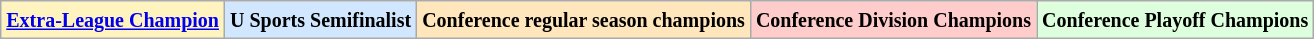<table class="wikitable">
<tr>
<td bgcolor="#FFF3BF"><small><strong><a href='#'>Extra-League Champion</a></strong></small></td>
<td bgcolor="#D0E7FF"><small><strong>U Sports Semifinalist</strong></small></td>
<td bgcolor="#FFE6BD"><small><strong>Conference regular season champions</strong></small></td>
<td bgcolor="#FFCCCC"><small><strong>Conference Division Champions</strong></small></td>
<td bgcolor="#ddffdd"><small><strong>Conference Playoff Champions</strong></small></td>
</tr>
</table>
